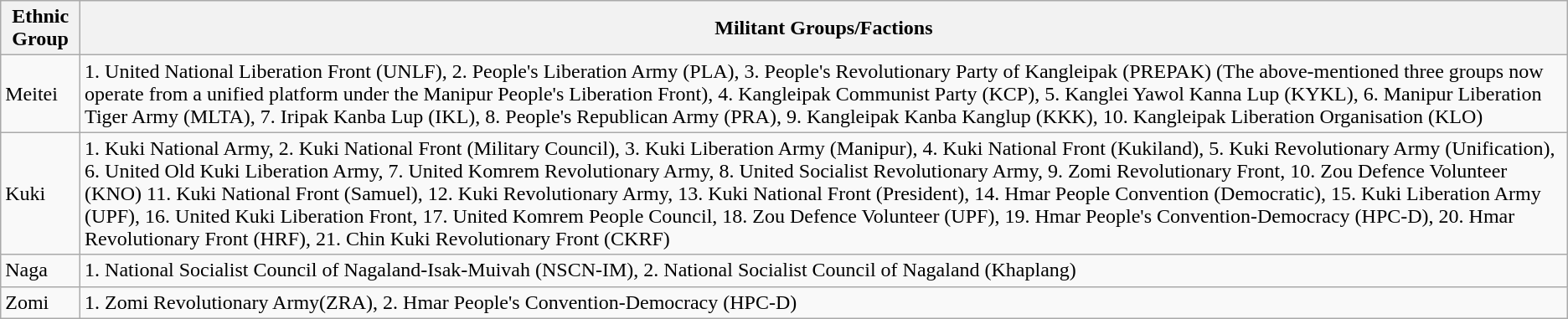<table class="wikitable">
<tr>
<th>Ethnic Group</th>
<th>Militant Groups/Factions</th>
</tr>
<tr>
<td>Meitei</td>
<td>1. United National Liberation Front (UNLF), 2. People's Liberation Army (PLA), 3. People's Revolutionary Party of Kangleipak (PREPAK) (The above-mentioned three groups now operate from a unified platform under the Manipur People's Liberation Front), 4. Kangleipak Communist Party (KCP), 5. Kanglei Yawol Kanna Lup (KYKL), 6. Manipur Liberation Tiger Army (MLTA), 7. Iripak Kanba Lup (IKL), 8. People's Republican Army (PRA), 9. Kangleipak Kanba Kanglup (KKK), 10. Kangleipak Liberation Organisation (KLO)</td>
</tr>
<tr>
<td>Kuki</td>
<td>1. Kuki National Army, 2. Kuki National Front (Military Council), 3. Kuki Liberation Army (Manipur), 4. Kuki National Front (Kukiland), 5. Kuki Revolutionary Army (Unification), 6. United Old Kuki Liberation Army, 7. United Komrem Revolutionary Army, 8. United Socialist Revolutionary Army, 9. Zomi Revolutionary Front, 10. Zou Defence Volunteer (KNO) 11. Kuki National Front (Samuel), 12. Kuki Revolutionary Army, 13. Kuki National Front (President), 14. Hmar People Convention (Democratic), 15. Kuki Liberation Army (UPF), 16. United Kuki Liberation Front, 17. United Komrem People Council, 18. Zou Defence Volunteer (UPF), 19. Hmar People's Convention-Democracy (HPC-D), 20. Hmar Revolutionary Front (HRF), 21. Chin Kuki Revolutionary Front (CKRF)</td>
</tr>
<tr>
<td>Naga</td>
<td>1. National Socialist Council of Nagaland-Isak-Muivah (NSCN-IM), 2. National Socialist Council of Nagaland (Khaplang)</td>
</tr>
<tr>
<td>Zomi</td>
<td>1. Zomi Revolutionary Army(ZRA), 2. Hmar People's Convention-Democracy (HPC-D)</td>
</tr>
</table>
